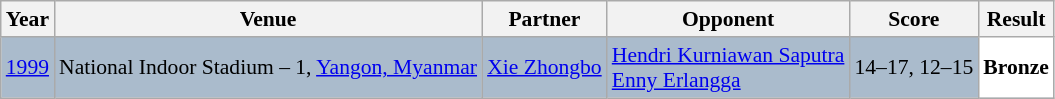<table class="sortable wikitable" style="font-size: 90%;">
<tr>
<th>Year</th>
<th>Venue</th>
<th>Partner</th>
<th>Opponent</th>
<th>Score</th>
<th>Result</th>
</tr>
<tr style="background:#AABBCC">
<td align="center"><a href='#'>1999</a></td>
<td align="left">National Indoor Stadium – 1, <a href='#'>Yangon, Myanmar</a></td>
<td align="left"> <a href='#'>Xie Zhongbo</a></td>
<td align="left"> <a href='#'>Hendri Kurniawan Saputra</a> <br>  <a href='#'>Enny Erlangga</a></td>
<td align="left">14–17, 12–15</td>
<td style="text-align:left; background:white"> <strong>Bronze</strong></td>
</tr>
</table>
